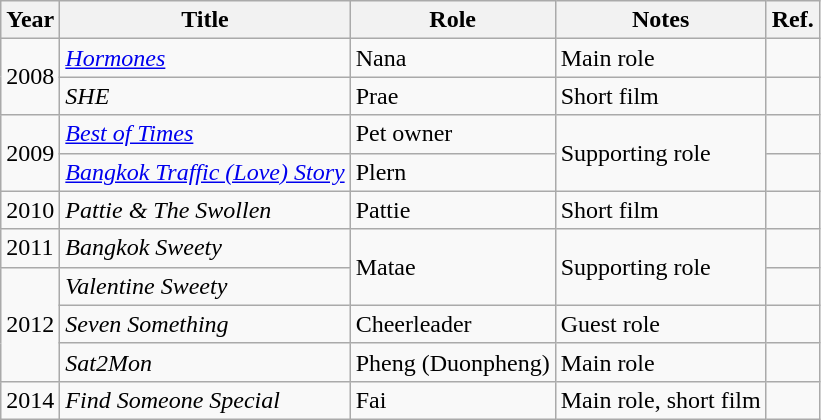<table class="wikitable">
<tr>
<th>Year</th>
<th>Title</th>
<th>Role</th>
<th>Notes</th>
<th>Ref.</th>
</tr>
<tr>
<td rowspan="2">2008</td>
<td><em><a href='#'>Hormones</a></em></td>
<td>Nana</td>
<td>Main role</td>
<td></td>
</tr>
<tr>
<td><em>SHE</em></td>
<td>Prae</td>
<td>Short film</td>
<td></td>
</tr>
<tr>
<td rowspan="2">2009</td>
<td><em><a href='#'>Best of Times</a></em></td>
<td>Pet owner</td>
<td rowspan="2">Supporting role</td>
<td></td>
</tr>
<tr>
<td><em><a href='#'>Bangkok Traffic (Love) Story</a></em></td>
<td>Plern</td>
<td></td>
</tr>
<tr>
<td>2010</td>
<td><em>Pattie & The Swollen</em></td>
<td>Pattie</td>
<td>Short film</td>
<td></td>
</tr>
<tr>
<td>2011</td>
<td><em>Bangkok Sweety</em></td>
<td rowspan="2">Matae</td>
<td rowspan="2">Supporting role</td>
<td></td>
</tr>
<tr>
<td rowspan="3">2012</td>
<td><em>Valentine Sweety</em></td>
<td></td>
</tr>
<tr>
<td><em>Seven Something</em></td>
<td>Cheerleader</td>
<td>Guest role</td>
<td></td>
</tr>
<tr>
<td><em>Sat2Mon</em></td>
<td>Pheng (Duonpheng)</td>
<td>Main role</td>
<td></td>
</tr>
<tr>
<td>2014</td>
<td><em>Find Someone Special</em></td>
<td>Fai</td>
<td>Main role, short film</td>
<td></td>
</tr>
</table>
